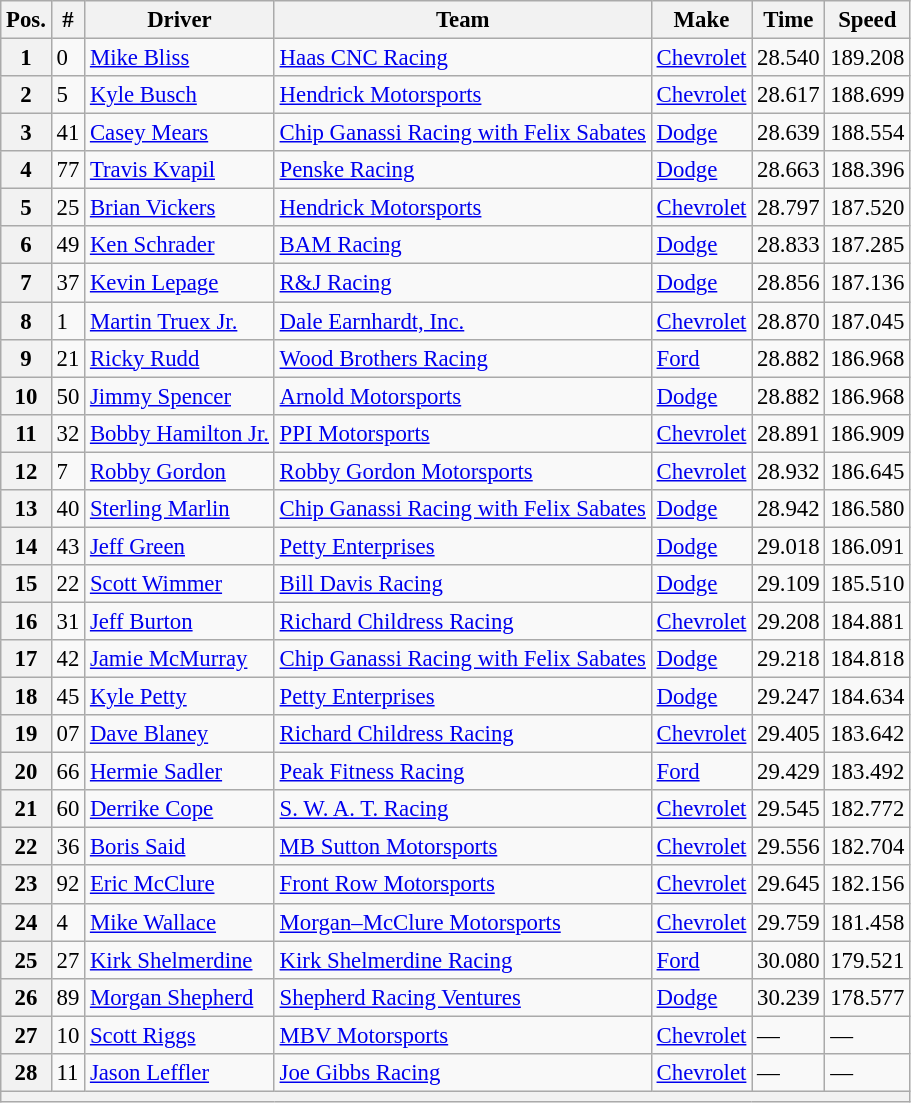<table class="wikitable" style="font-size:95%">
<tr>
<th>Pos.</th>
<th>#</th>
<th>Driver</th>
<th>Team</th>
<th>Make</th>
<th>Time</th>
<th>Speed</th>
</tr>
<tr>
<th>1</th>
<td>0</td>
<td><a href='#'>Mike Bliss</a></td>
<td><a href='#'>Haas CNC Racing</a></td>
<td><a href='#'>Chevrolet</a></td>
<td>28.540</td>
<td>189.208</td>
</tr>
<tr>
<th>2</th>
<td>5</td>
<td><a href='#'>Kyle Busch</a></td>
<td><a href='#'>Hendrick Motorsports</a></td>
<td><a href='#'>Chevrolet</a></td>
<td>28.617</td>
<td>188.699</td>
</tr>
<tr>
<th>3</th>
<td>41</td>
<td><a href='#'>Casey Mears</a></td>
<td><a href='#'>Chip Ganassi Racing with Felix Sabates</a></td>
<td><a href='#'>Dodge</a></td>
<td>28.639</td>
<td>188.554</td>
</tr>
<tr>
<th>4</th>
<td>77</td>
<td><a href='#'>Travis Kvapil</a></td>
<td><a href='#'>Penske Racing</a></td>
<td><a href='#'>Dodge</a></td>
<td>28.663</td>
<td>188.396</td>
</tr>
<tr>
<th>5</th>
<td>25</td>
<td><a href='#'>Brian Vickers</a></td>
<td><a href='#'>Hendrick Motorsports</a></td>
<td><a href='#'>Chevrolet</a></td>
<td>28.797</td>
<td>187.520</td>
</tr>
<tr>
<th>6</th>
<td>49</td>
<td><a href='#'>Ken Schrader</a></td>
<td><a href='#'>BAM Racing</a></td>
<td><a href='#'>Dodge</a></td>
<td>28.833</td>
<td>187.285</td>
</tr>
<tr>
<th>7</th>
<td>37</td>
<td><a href='#'>Kevin Lepage</a></td>
<td><a href='#'>R&J Racing</a></td>
<td><a href='#'>Dodge</a></td>
<td>28.856</td>
<td>187.136</td>
</tr>
<tr>
<th>8</th>
<td>1</td>
<td><a href='#'>Martin Truex Jr.</a></td>
<td><a href='#'>Dale Earnhardt, Inc.</a></td>
<td><a href='#'>Chevrolet</a></td>
<td>28.870</td>
<td>187.045</td>
</tr>
<tr>
<th>9</th>
<td>21</td>
<td><a href='#'>Ricky Rudd</a></td>
<td><a href='#'>Wood Brothers Racing</a></td>
<td><a href='#'>Ford</a></td>
<td>28.882</td>
<td>186.968</td>
</tr>
<tr>
<th>10</th>
<td>50</td>
<td><a href='#'>Jimmy Spencer</a></td>
<td><a href='#'>Arnold Motorsports</a></td>
<td><a href='#'>Dodge</a></td>
<td>28.882</td>
<td>186.968</td>
</tr>
<tr>
<th>11</th>
<td>32</td>
<td><a href='#'>Bobby Hamilton Jr.</a></td>
<td><a href='#'>PPI Motorsports</a></td>
<td><a href='#'>Chevrolet</a></td>
<td>28.891</td>
<td>186.909</td>
</tr>
<tr>
<th>12</th>
<td>7</td>
<td><a href='#'>Robby Gordon</a></td>
<td><a href='#'>Robby Gordon Motorsports</a></td>
<td><a href='#'>Chevrolet</a></td>
<td>28.932</td>
<td>186.645</td>
</tr>
<tr>
<th>13</th>
<td>40</td>
<td><a href='#'>Sterling Marlin</a></td>
<td><a href='#'>Chip Ganassi Racing with Felix Sabates</a></td>
<td><a href='#'>Dodge</a></td>
<td>28.942</td>
<td>186.580</td>
</tr>
<tr>
<th>14</th>
<td>43</td>
<td><a href='#'>Jeff Green</a></td>
<td><a href='#'>Petty Enterprises</a></td>
<td><a href='#'>Dodge</a></td>
<td>29.018</td>
<td>186.091</td>
</tr>
<tr>
<th>15</th>
<td>22</td>
<td><a href='#'>Scott Wimmer</a></td>
<td><a href='#'>Bill Davis Racing</a></td>
<td><a href='#'>Dodge</a></td>
<td>29.109</td>
<td>185.510</td>
</tr>
<tr>
<th>16</th>
<td>31</td>
<td><a href='#'>Jeff Burton</a></td>
<td><a href='#'>Richard Childress Racing</a></td>
<td><a href='#'>Chevrolet</a></td>
<td>29.208</td>
<td>184.881</td>
</tr>
<tr>
<th>17</th>
<td>42</td>
<td><a href='#'>Jamie McMurray</a></td>
<td><a href='#'>Chip Ganassi Racing with Felix Sabates</a></td>
<td><a href='#'>Dodge</a></td>
<td>29.218</td>
<td>184.818</td>
</tr>
<tr>
<th>18</th>
<td>45</td>
<td><a href='#'>Kyle Petty</a></td>
<td><a href='#'>Petty Enterprises</a></td>
<td><a href='#'>Dodge</a></td>
<td>29.247</td>
<td>184.634</td>
</tr>
<tr>
<th>19</th>
<td>07</td>
<td><a href='#'>Dave Blaney</a></td>
<td><a href='#'>Richard Childress Racing</a></td>
<td><a href='#'>Chevrolet</a></td>
<td>29.405</td>
<td>183.642</td>
</tr>
<tr>
<th>20</th>
<td>66</td>
<td><a href='#'>Hermie Sadler</a></td>
<td><a href='#'>Peak Fitness Racing</a></td>
<td><a href='#'>Ford</a></td>
<td>29.429</td>
<td>183.492</td>
</tr>
<tr>
<th>21</th>
<td>60</td>
<td><a href='#'>Derrike Cope</a></td>
<td><a href='#'>S. W. A. T. Racing</a></td>
<td><a href='#'>Chevrolet</a></td>
<td>29.545</td>
<td>182.772</td>
</tr>
<tr>
<th>22</th>
<td>36</td>
<td><a href='#'>Boris Said</a></td>
<td><a href='#'>MB Sutton Motorsports</a></td>
<td><a href='#'>Chevrolet</a></td>
<td>29.556</td>
<td>182.704</td>
</tr>
<tr>
<th>23</th>
<td>92</td>
<td><a href='#'>Eric McClure</a></td>
<td><a href='#'>Front Row Motorsports</a></td>
<td><a href='#'>Chevrolet</a></td>
<td>29.645</td>
<td>182.156</td>
</tr>
<tr>
<th>24</th>
<td>4</td>
<td><a href='#'>Mike Wallace</a></td>
<td><a href='#'>Morgan–McClure Motorsports</a></td>
<td><a href='#'>Chevrolet</a></td>
<td>29.759</td>
<td>181.458</td>
</tr>
<tr>
<th>25</th>
<td>27</td>
<td><a href='#'>Kirk Shelmerdine</a></td>
<td><a href='#'>Kirk Shelmerdine Racing</a></td>
<td><a href='#'>Ford</a></td>
<td>30.080</td>
<td>179.521</td>
</tr>
<tr>
<th>26</th>
<td>89</td>
<td><a href='#'>Morgan Shepherd</a></td>
<td><a href='#'>Shepherd Racing Ventures</a></td>
<td><a href='#'>Dodge</a></td>
<td>30.239</td>
<td>178.577</td>
</tr>
<tr>
<th>27</th>
<td>10</td>
<td><a href='#'>Scott Riggs</a></td>
<td><a href='#'>MBV Motorsports</a></td>
<td><a href='#'>Chevrolet</a></td>
<td>—</td>
<td>—</td>
</tr>
<tr>
<th>28</th>
<td>11</td>
<td><a href='#'>Jason Leffler</a></td>
<td><a href='#'>Joe Gibbs Racing</a></td>
<td><a href='#'>Chevrolet</a></td>
<td>—</td>
<td>—</td>
</tr>
<tr>
<th colspan="7"></th>
</tr>
</table>
